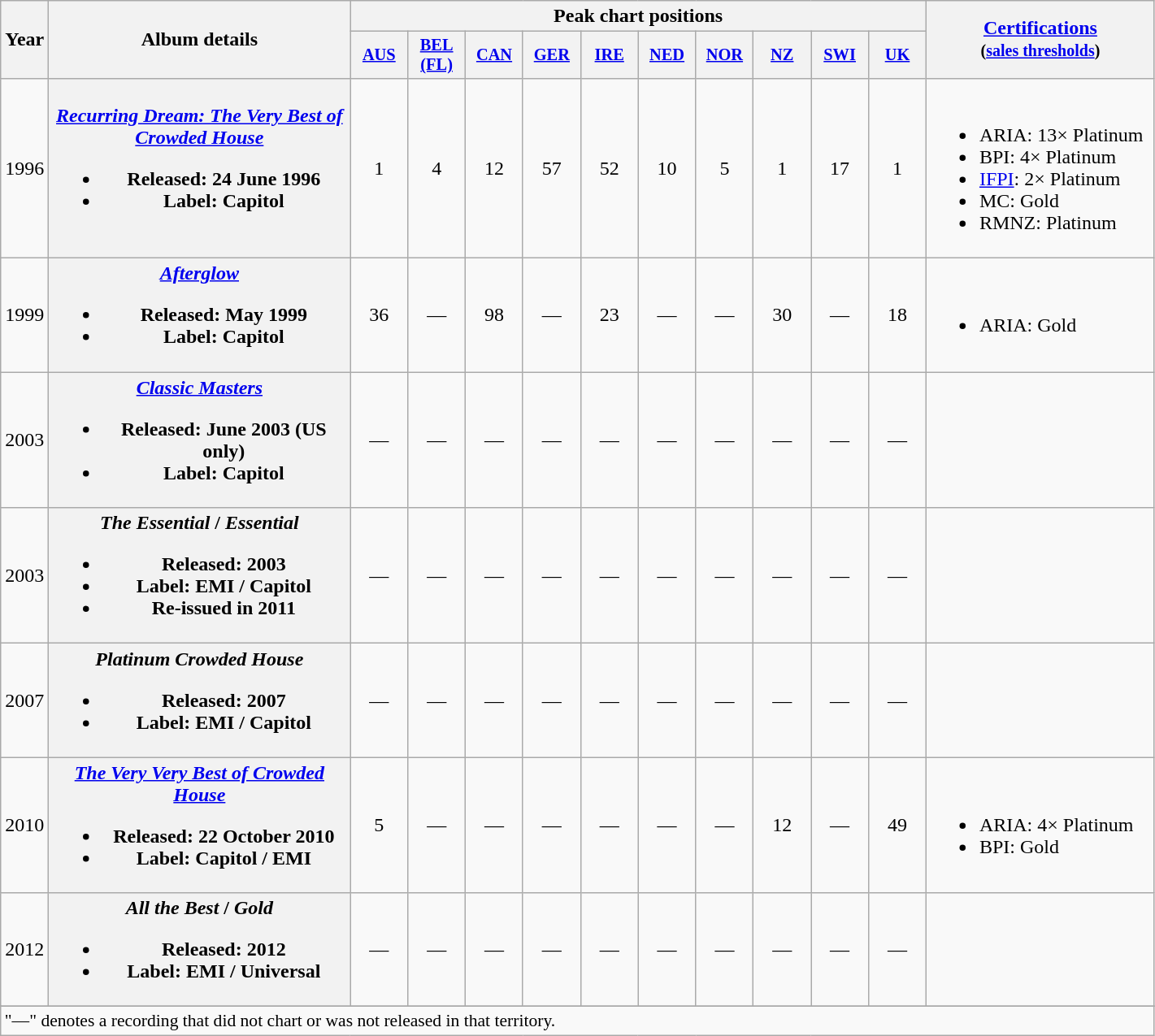<table class="wikitable plainrowheaders" style="text-align:left;">
<tr>
<th rowspan="2" style="width:25px;">Year</th>
<th rowspan="2" style="width:240px;">Album details</th>
<th colspan="10">Peak chart positions</th>
<th width="180" rowspan="2"><a href='#'>Certifications</a><br><small>(<a href='#'>sales thresholds</a>)</small></th>
</tr>
<tr>
<th style="width:3em;font-size:85%"><a href='#'>AUS</a><br></th>
<th style="width:3em;font-size:85%"><a href='#'>BEL<br>(FL)</a><br></th>
<th style="width:3em;font-size:85%"><a href='#'>CAN</a></th>
<th style="width:3em;font-size:85%"><a href='#'>GER</a><br></th>
<th style="width:3em;font-size:85%"><a href='#'>IRE</a><br></th>
<th style="width:3em;font-size:85%"><a href='#'>NED</a><br></th>
<th style="width:3em;font-size:85%"><a href='#'>NOR</a><br></th>
<th style="width:3em;font-size:85%"><a href='#'>NZ</a><br></th>
<th style="width:3em;font-size:85%"><a href='#'>SWI</a><br></th>
<th style="width:3em;font-size:85%"><a href='#'>UK</a><br></th>
</tr>
<tr>
<td>1996</td>
<th scope="row"><em><a href='#'>Recurring Dream: The Very Best of Crowded House</a></em><br><ul><li>Released: 24 June 1996</li><li>Label: Capitol</li></ul></th>
<td style="text-align:center;">1</td>
<td style="text-align:center;">4</td>
<td style="text-align:center;">12</td>
<td style="text-align:center;">57</td>
<td style="text-align:center;">52</td>
<td style="text-align:center;">10</td>
<td style="text-align:center;">5</td>
<td style="text-align:center;">1</td>
<td style="text-align:center;">17</td>
<td style="text-align:center;">1</td>
<td><br><ul><li>ARIA: 13× Platinum</li><li>BPI: 4× Platinum</li><li><a href='#'>IFPI</a>: 2× Platinum</li><li>MC: Gold</li><li>RMNZ: Platinum</li></ul></td>
</tr>
<tr>
<td>1999</td>
<th scope="row"><em><a href='#'>Afterglow</a></em><br><ul><li>Released: May 1999</li><li>Label: Capitol</li></ul></th>
<td style="text-align:center;">36</td>
<td style="text-align:center;">—</td>
<td style="text-align:center;">98</td>
<td style="text-align:center;">—</td>
<td style="text-align:center;">23</td>
<td style="text-align:center;">—</td>
<td style="text-align:center;">—</td>
<td style="text-align:center;">30</td>
<td style="text-align:center;">—</td>
<td style="text-align:center;">18</td>
<td><br><ul><li>ARIA: Gold</li></ul></td>
</tr>
<tr>
<td>2003</td>
<th scope="row"><em><a href='#'>Classic Masters</a></em><br><ul><li>Released: June 2003 (US only)</li><li>Label: Capitol</li></ul></th>
<td style="text-align:center;">—</td>
<td style="text-align:center;">—</td>
<td style="text-align:center;">—</td>
<td style="text-align:center;">—</td>
<td style="text-align:center;">—</td>
<td style="text-align:center;">—</td>
<td style="text-align:center;">—</td>
<td style="text-align:center;">—</td>
<td style="text-align:center;">—</td>
<td style="text-align:center;">—</td>
<td></td>
</tr>
<tr>
<td>2003</td>
<th scope="row"><em>The Essential</em> / <em>Essential</em><br><ul><li>Released: 2003</li><li>Label: EMI / Capitol</li><li>Re-issued in 2011</li></ul></th>
<td style="text-align:center;">—</td>
<td style="text-align:center;">—</td>
<td style="text-align:center;">—</td>
<td style="text-align:center;">—</td>
<td style="text-align:center;">—</td>
<td style="text-align:center;">—</td>
<td style="text-align:center;">—</td>
<td style="text-align:center;">—</td>
<td style="text-align:center;">—</td>
<td style="text-align:center;">—</td>
<td></td>
</tr>
<tr>
<td>2007</td>
<th scope="row"><em>Platinum Crowded House</em><br><ul><li>Released: 2007</li><li>Label: EMI / Capitol</li></ul></th>
<td style="text-align:center;">—</td>
<td style="text-align:center;">—</td>
<td style="text-align:center;">—</td>
<td style="text-align:center;">—</td>
<td style="text-align:center;">—</td>
<td style="text-align:center;">—</td>
<td style="text-align:center;">—</td>
<td style="text-align:center;">—</td>
<td style="text-align:center;">—</td>
<td style="text-align:center;">—</td>
<td></td>
</tr>
<tr>
<td>2010</td>
<th scope="row"><em><a href='#'>The Very Very Best of Crowded House</a></em><br><ul><li>Released: 22 October 2010</li><li>Label: Capitol / EMI</li></ul></th>
<td style="text-align:center;">5</td>
<td style="text-align:center;">—</td>
<td style="text-align:center;">—</td>
<td style="text-align:center;">—</td>
<td style="text-align:center;">—</td>
<td style="text-align:center;">—</td>
<td style="text-align:center;">—</td>
<td style="text-align:center;">12</td>
<td style="text-align:center;">—</td>
<td style="text-align:center;">49</td>
<td><br><ul><li>ARIA: 4× Platinum</li><li>BPI: Gold</li></ul></td>
</tr>
<tr>
<td>2012</td>
<th scope="row"><em>All the Best</em> / <em>Gold</em><br><ul><li>Released: 2012</li><li>Label: EMI / Universal</li></ul></th>
<td style="text-align:center;">—</td>
<td style="text-align:center;">—</td>
<td style="text-align:center;">—</td>
<td style="text-align:center;">—</td>
<td style="text-align:center;">—</td>
<td style="text-align:center;">—</td>
<td style="text-align:center;">—</td>
<td style="text-align:center;">—</td>
<td style="text-align:center;">—</td>
<td style="text-align:center;">—</td>
<td></td>
</tr>
<tr>
</tr>
<tr>
<td colspan="15" style="font-size:90%" style="text-align:center;">"—" denotes a recording that did not chart or was not released in that territory.</td>
</tr>
</table>
